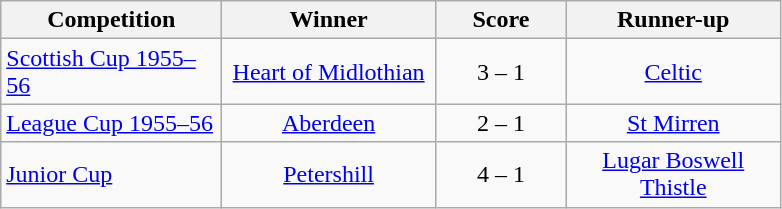<table class="wikitable" style="text-align: center;">
<tr>
<th width=140>Competition</th>
<th width=135>Winner</th>
<th width=80>Score</th>
<th width=135>Runner-up</th>
</tr>
<tr>
<td align=left><a href='#'>Scottish Cup 1955–56</a></td>
<td><a href='#'>Heart of Midlothian</a></td>
<td align=center>3 – 1</td>
<td><a href='#'>Celtic</a></td>
</tr>
<tr>
<td align=left><a href='#'>League Cup 1955–56</a></td>
<td><a href='#'>Aberdeen</a></td>
<td align=center>2 – 1</td>
<td><a href='#'>St Mirren</a></td>
</tr>
<tr>
<td align=left><a href='#'>Junior Cup</a></td>
<td><a href='#'>Petershill</a></td>
<td align=center>4 – 1</td>
<td><a href='#'>Lugar Boswell Thistle</a></td>
</tr>
</table>
